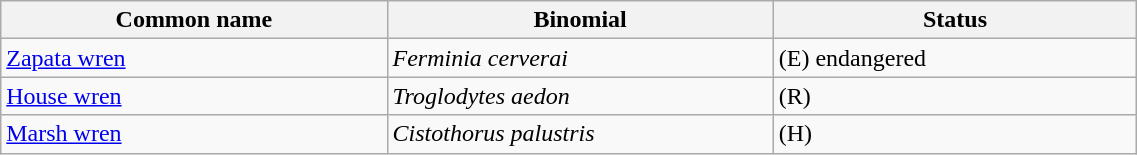<table width=60% class="wikitable">
<tr>
<th width=34%>Common name</th>
<th width=34%>Binomial</th>
<th width=32%>Status</th>
</tr>
<tr>
<td><a href='#'>Zapata wren</a></td>
<td><em>Ferminia cerverai</em></td>
<td>(E) endangered</td>
</tr>
<tr>
<td><a href='#'>House wren</a></td>
<td><em>Troglodytes aedon</em></td>
<td>(R)</td>
</tr>
<tr>
<td><a href='#'>Marsh wren</a></td>
<td><em>Cistothorus palustris</em></td>
<td>(H)</td>
</tr>
</table>
